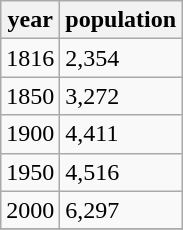<table class="wikitable">
<tr>
<th>year</th>
<th>population</th>
</tr>
<tr>
<td>1816</td>
<td>2,354</td>
</tr>
<tr>
<td>1850</td>
<td>3,272</td>
</tr>
<tr>
<td>1900</td>
<td>4,411</td>
</tr>
<tr>
<td>1950</td>
<td>4,516</td>
</tr>
<tr>
<td>2000</td>
<td>6,297</td>
</tr>
<tr>
</tr>
</table>
